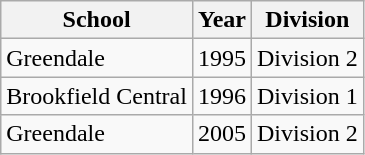<table class="wikitable">
<tr>
<th>School</th>
<th>Year</th>
<th>Division</th>
</tr>
<tr>
<td>Greendale</td>
<td>1995</td>
<td>Division 2</td>
</tr>
<tr>
<td>Brookfield Central</td>
<td>1996</td>
<td>Division 1</td>
</tr>
<tr>
<td>Greendale</td>
<td>2005</td>
<td>Division 2</td>
</tr>
</table>
